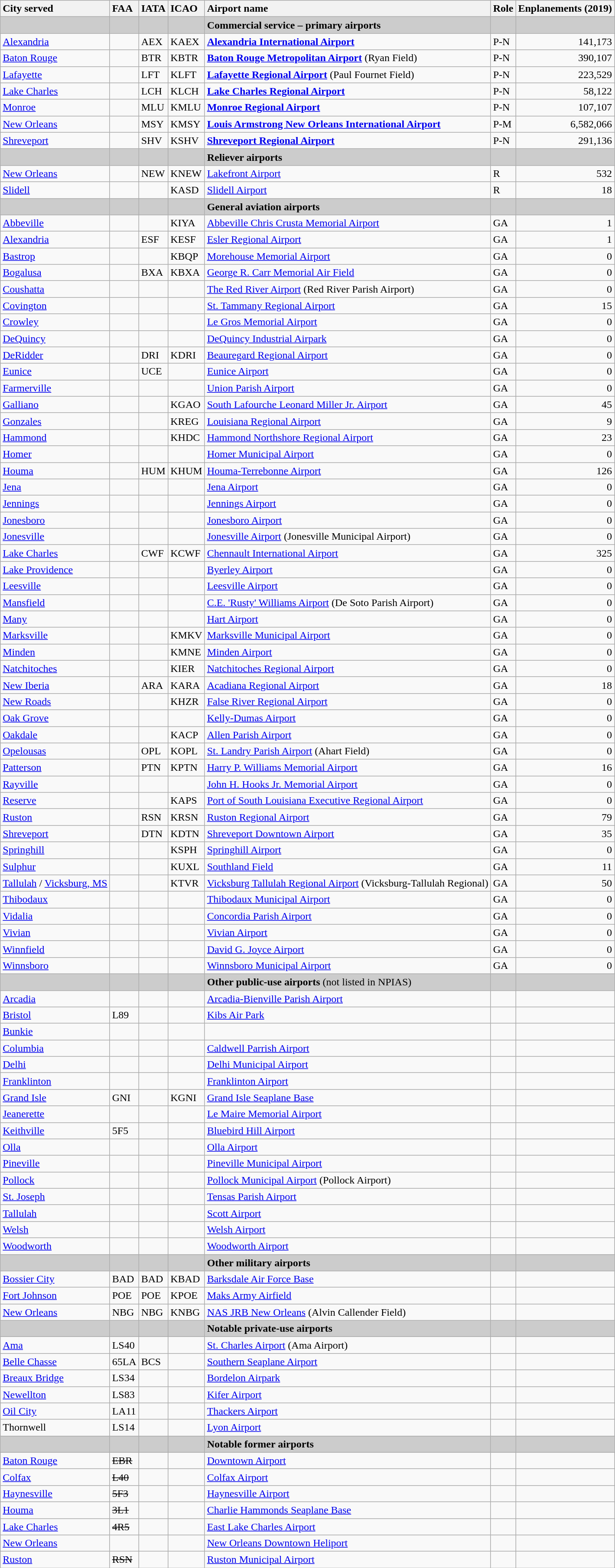<table class="wikitable sortable">
<tr valign=baseline>
<th style="white-space:nowrap; text-align:left;">City served</th>
<th style="white-space:nowrap; text-align:left;">FAA</th>
<th style="white-space:nowrap; text-align:left;">IATA</th>
<th style="white-space:nowrap; text-align:left;">ICAO</th>
<th style="white-space:nowrap; text-align:left;">Airport name</th>
<th style="white-space:nowrap; text-align:left;">Role</th>
<th style="white-space:nowrap; text-align:right;">Enplanements (2019)</th>
</tr>
<tr style="background:#ccc;">
<td></td>
<td></td>
<td></td>
<td></td>
<td><strong>Commercial service – primary airports</strong></td>
<td></td>
<td><br><onlyinclude></td>
</tr>
<tr valign=top>
<td><a href='#'>Alexandria</a></td>
<td></td>
<td>AEX</td>
<td>KAEX</td>
<td><strong><a href='#'>Alexandria International Airport</a></strong></td>
<td>P-N</td>
<td align=right>141,173</td>
</tr>
<tr valign=top>
<td><a href='#'>Baton Rouge</a></td>
<td></td>
<td>BTR</td>
<td>KBTR</td>
<td><strong><a href='#'>Baton Rouge Metropolitan Airport</a></strong> (Ryan Field)</td>
<td>P-N</td>
<td align=right>390,107</td>
</tr>
<tr valign=top>
<td><a href='#'>Lafayette</a></td>
<td></td>
<td>LFT</td>
<td>KLFT</td>
<td><strong><a href='#'>Lafayette Regional Airport</a></strong> (Paul Fournet Field)</td>
<td>P-N</td>
<td align=right>223,529</td>
</tr>
<tr valign=top>
<td><a href='#'>Lake Charles</a></td>
<td></td>
<td>LCH</td>
<td>KLCH</td>
<td><strong><a href='#'>Lake Charles Regional Airport</a></strong></td>
<td>P-N</td>
<td align=right>58,122</td>
</tr>
<tr valign=top>
<td><a href='#'>Monroe</a></td>
<td></td>
<td>MLU</td>
<td>KMLU</td>
<td><strong><a href='#'>Monroe Regional Airport</a></strong></td>
<td>P-N</td>
<td align=right>107,107</td>
</tr>
<tr valign=top>
<td><a href='#'>New Orleans</a></td>
<td></td>
<td>MSY</td>
<td>KMSY</td>
<td><strong><a href='#'>Louis Armstrong New Orleans International Airport</a></strong></td>
<td>P-M</td>
<td align=right>6,582,066</td>
</tr>
<tr valign=top>
<td><a href='#'>Shreveport</a></td>
<td></td>
<td>SHV</td>
<td>KSHV</td>
<td><strong><a href='#'>Shreveport Regional Airport</a></strong></td>
<td>P-N</td>
<td align=right>291,136<br></onlyinclude></td>
</tr>
<tr style="background:#ccc;">
<td></td>
<td></td>
<td></td>
<td></td>
<td><strong>Reliever airports</strong></td>
<td></td>
<td></td>
</tr>
<tr valign=top>
<td><a href='#'>New Orleans</a></td>
<td></td>
<td>NEW</td>
<td>KNEW</td>
<td><a href='#'>Lakefront Airport</a></td>
<td>R</td>
<td align=right>532</td>
</tr>
<tr valign=top>
<td><a href='#'>Slidell</a></td>
<td></td>
<td></td>
<td>KASD</td>
<td><a href='#'>Slidell Airport</a></td>
<td>R</td>
<td align=right>18</td>
</tr>
<tr style="background:#ccc;">
<td></td>
<td></td>
<td></td>
<td></td>
<td><strong>General aviation airports</strong></td>
<td></td>
<td></td>
</tr>
<tr valign=top>
<td><a href='#'>Abbeville</a></td>
<td></td>
<td></td>
<td>KIYA</td>
<td><a href='#'>Abbeville Chris Crusta Memorial Airport</a></td>
<td>GA</td>
<td align=right>1</td>
</tr>
<tr valign=top>
<td><a href='#'>Alexandria</a></td>
<td></td>
<td>ESF</td>
<td>KESF</td>
<td><a href='#'>Esler Regional Airport</a></td>
<td>GA</td>
<td align=right>1</td>
</tr>
<tr valign=top>
<td><a href='#'>Bastrop</a></td>
<td></td>
<td></td>
<td>KBQP</td>
<td><a href='#'>Morehouse Memorial Airport</a></td>
<td>GA</td>
<td align=right>0</td>
</tr>
<tr valign=top>
<td><a href='#'>Bogalusa</a></td>
<td></td>
<td>BXA</td>
<td>KBXA</td>
<td><a href='#'>George R. Carr Memorial Air Field</a></td>
<td>GA</td>
<td align=right>0</td>
</tr>
<tr valign=top>
<td><a href='#'>Coushatta</a></td>
<td></td>
<td></td>
<td></td>
<td><a href='#'>The Red River Airport</a> (Red River Parish Airport)</td>
<td>GA</td>
<td align=right>0</td>
</tr>
<tr valign=top>
<td><a href='#'>Covington</a></td>
<td></td>
<td></td>
<td></td>
<td><a href='#'>St. Tammany Regional Airport</a></td>
<td>GA</td>
<td align=right>15</td>
</tr>
<tr valign=top>
<td><a href='#'>Crowley</a></td>
<td></td>
<td></td>
<td></td>
<td><a href='#'>Le Gros Memorial Airport</a></td>
<td>GA</td>
<td align=right>0</td>
</tr>
<tr valign=top>
<td><a href='#'>DeQuincy</a></td>
<td></td>
<td></td>
<td></td>
<td><a href='#'>DeQuincy Industrial Airpark</a></td>
<td>GA</td>
<td align=right>0</td>
</tr>
<tr valign=top>
<td><a href='#'>DeRidder</a></td>
<td></td>
<td>DRI</td>
<td>KDRI</td>
<td><a href='#'>Beauregard Regional Airport</a></td>
<td>GA</td>
<td align=right>0</td>
</tr>
<tr valign=top>
<td><a href='#'>Eunice</a></td>
<td></td>
<td>UCE</td>
<td></td>
<td><a href='#'>Eunice Airport</a></td>
<td>GA</td>
<td align=right>0</td>
</tr>
<tr valign=top>
<td><a href='#'>Farmerville</a></td>
<td></td>
<td></td>
<td></td>
<td><a href='#'>Union Parish Airport</a></td>
<td>GA</td>
<td align=right>0</td>
</tr>
<tr valign=top>
<td><a href='#'>Galliano</a></td>
<td></td>
<td></td>
<td>KGAO</td>
<td><a href='#'>South Lafourche Leonard Miller Jr. Airport</a></td>
<td>GA</td>
<td align=right>45</td>
</tr>
<tr valign=top>
<td><a href='#'>Gonzales</a></td>
<td></td>
<td></td>
<td>KREG</td>
<td><a href='#'>Louisiana Regional Airport</a></td>
<td>GA</td>
<td align=right>9</td>
</tr>
<tr valign=top>
<td><a href='#'>Hammond</a></td>
<td></td>
<td></td>
<td>KHDC</td>
<td><a href='#'>Hammond Northshore Regional Airport</a></td>
<td>GA</td>
<td align=right>23</td>
</tr>
<tr valign=top>
<td><a href='#'>Homer</a></td>
<td></td>
<td></td>
<td></td>
<td><a href='#'>Homer Municipal Airport</a></td>
<td>GA</td>
<td align=right>0</td>
</tr>
<tr valign=top>
<td><a href='#'>Houma</a></td>
<td></td>
<td>HUM</td>
<td>KHUM</td>
<td><a href='#'>Houma-Terrebonne Airport</a></td>
<td>GA</td>
<td align=right>126</td>
</tr>
<tr valign=top>
<td><a href='#'>Jena</a></td>
<td></td>
<td></td>
<td></td>
<td><a href='#'>Jena Airport</a></td>
<td>GA</td>
<td align=right>0</td>
</tr>
<tr valign=top>
<td><a href='#'>Jennings</a></td>
<td></td>
<td></td>
<td></td>
<td><a href='#'>Jennings Airport</a></td>
<td>GA</td>
<td align=right>0</td>
</tr>
<tr valign=top>
<td><a href='#'>Jonesboro</a></td>
<td></td>
<td></td>
<td></td>
<td><a href='#'>Jonesboro Airport</a></td>
<td>GA</td>
<td align=right>0</td>
</tr>
<tr valign=top>
<td><a href='#'>Jonesville</a></td>
<td></td>
<td></td>
<td></td>
<td><a href='#'>Jonesville Airport</a> (Jonesville Municipal Airport)</td>
<td>GA</td>
<td align=right>0</td>
</tr>
<tr valign=top>
<td><a href='#'>Lake Charles</a></td>
<td></td>
<td>CWF</td>
<td>KCWF</td>
<td><a href='#'>Chennault International Airport</a></td>
<td>GA</td>
<td align=right>325</td>
</tr>
<tr valign=top>
<td><a href='#'>Lake Providence</a></td>
<td></td>
<td></td>
<td></td>
<td><a href='#'>Byerley Airport</a></td>
<td>GA</td>
<td align=right>0</td>
</tr>
<tr valign=top>
<td><a href='#'>Leesville</a></td>
<td></td>
<td></td>
<td></td>
<td><a href='#'>Leesville Airport</a></td>
<td>GA</td>
<td align=right>0</td>
</tr>
<tr valign=top>
<td><a href='#'>Mansfield</a></td>
<td></td>
<td></td>
<td></td>
<td><a href='#'>C.E. 'Rusty' Williams Airport</a> (De Soto Parish Airport)</td>
<td>GA</td>
<td align=right>0</td>
</tr>
<tr valign=top>
<td><a href='#'>Many</a></td>
<td></td>
<td></td>
<td></td>
<td><a href='#'>Hart Airport</a></td>
<td>GA</td>
<td align=right>0</td>
</tr>
<tr valign=top>
<td><a href='#'>Marksville</a></td>
<td></td>
<td></td>
<td>KMKV</td>
<td><a href='#'>Marksville Municipal Airport</a></td>
<td>GA</td>
<td align=right>0</td>
</tr>
<tr valign=top>
<td><a href='#'>Minden</a></td>
<td></td>
<td></td>
<td>KMNE</td>
<td><a href='#'>Minden Airport</a> </td>
<td>GA</td>
<td align=right>0</td>
</tr>
<tr valign=top>
<td><a href='#'>Natchitoches</a></td>
<td></td>
<td></td>
<td>KIER</td>
<td><a href='#'>Natchitoches Regional Airport</a></td>
<td>GA</td>
<td align=right>0</td>
</tr>
<tr valign=top>
<td><a href='#'>New Iberia</a></td>
<td></td>
<td>ARA</td>
<td>KARA</td>
<td><a href='#'>Acadiana Regional Airport</a></td>
<td>GA</td>
<td align=right>18</td>
</tr>
<tr valign=top>
<td><a href='#'>New Roads</a></td>
<td></td>
<td></td>
<td>KHZR</td>
<td><a href='#'>False River Regional Airport</a></td>
<td>GA</td>
<td align=right>0</td>
</tr>
<tr valign=top>
<td><a href='#'>Oak Grove</a></td>
<td></td>
<td></td>
<td></td>
<td><a href='#'>Kelly-Dumas Airport</a> </td>
<td>GA</td>
<td align=right>0</td>
</tr>
<tr valign=top>
<td><a href='#'>Oakdale</a></td>
<td></td>
<td></td>
<td>KACP</td>
<td><a href='#'>Allen Parish Airport</a></td>
<td>GA</td>
<td align=right>0</td>
</tr>
<tr valign=top>
<td><a href='#'>Opelousas</a></td>
<td></td>
<td>OPL</td>
<td>KOPL</td>
<td><a href='#'>St. Landry Parish Airport</a> (Ahart Field)</td>
<td>GA</td>
<td align=right>0</td>
</tr>
<tr valign=top>
<td><a href='#'>Patterson</a></td>
<td></td>
<td>PTN</td>
<td>KPTN</td>
<td><a href='#'>Harry P. Williams Memorial Airport</a></td>
<td>GA</td>
<td align=right>16</td>
</tr>
<tr valign=top>
<td><a href='#'>Rayville</a></td>
<td></td>
<td></td>
<td></td>
<td><a href='#'>John H. Hooks Jr. Memorial Airport</a></td>
<td>GA</td>
<td align=right>0</td>
</tr>
<tr valign=top>
<td><a href='#'>Reserve</a></td>
<td></td>
<td></td>
<td>KAPS</td>
<td><a href='#'>Port of South Louisiana Executive Regional Airport</a></td>
<td>GA</td>
<td align=right>0</td>
</tr>
<tr valign=top>
<td><a href='#'>Ruston</a></td>
<td></td>
<td>RSN</td>
<td>KRSN</td>
<td><a href='#'>Ruston Regional Airport</a></td>
<td>GA</td>
<td align=right>79</td>
</tr>
<tr valign=top>
<td><a href='#'>Shreveport</a></td>
<td></td>
<td>DTN</td>
<td>KDTN</td>
<td><a href='#'>Shreveport Downtown Airport</a></td>
<td>GA</td>
<td align=right>35</td>
</tr>
<tr valign=top>
<td><a href='#'>Springhill</a></td>
<td></td>
<td></td>
<td>KSPH</td>
<td><a href='#'>Springhill Airport</a></td>
<td>GA</td>
<td align=right>0</td>
</tr>
<tr valign=top>
<td><a href='#'>Sulphur</a></td>
<td></td>
<td></td>
<td>KUXL</td>
<td><a href='#'>Southland Field</a></td>
<td>GA</td>
<td align=right>11</td>
</tr>
<tr valign=top>
<td><a href='#'>Tallulah</a> / <a href='#'>Vicksburg, MS</a></td>
<td></td>
<td></td>
<td>KTVR</td>
<td><a href='#'>Vicksburg Tallulah Regional Airport</a> (Vicksburg-Tallulah Regional)</td>
<td>GA</td>
<td align=right>50</td>
</tr>
<tr valign=top>
<td><a href='#'>Thibodaux</a></td>
<td></td>
<td></td>
<td></td>
<td><a href='#'>Thibodaux Municipal Airport</a></td>
<td>GA</td>
<td align=right>0</td>
</tr>
<tr valign=top>
<td><a href='#'>Vidalia</a></td>
<td></td>
<td></td>
<td></td>
<td><a href='#'>Concordia Parish Airport</a></td>
<td>GA</td>
<td align=right>0</td>
</tr>
<tr valign=top>
<td><a href='#'>Vivian</a></td>
<td></td>
<td></td>
<td></td>
<td><a href='#'>Vivian Airport</a></td>
<td>GA</td>
<td align=right>0</td>
</tr>
<tr valign=top>
<td><a href='#'>Winnfield</a></td>
<td></td>
<td></td>
<td></td>
<td><a href='#'>David G. Joyce Airport</a></td>
<td>GA</td>
<td align=right>0</td>
</tr>
<tr valign=top>
<td><a href='#'>Winnsboro</a></td>
<td></td>
<td></td>
<td></td>
<td><a href='#'>Winnsboro Municipal Airport</a></td>
<td>GA</td>
<td align=right>0</td>
</tr>
<tr style="background:#ccc;">
<td></td>
<td></td>
<td></td>
<td></td>
<td><strong>Other public-use airports</strong> (not listed in NPIAS)</td>
<td></td>
<td></td>
</tr>
<tr valign=top>
<td><a href='#'>Arcadia</a></td>
<td></td>
<td></td>
<td></td>
<td><a href='#'>Arcadia-Bienville Parish Airport</a></td>
<td></td>
<td></td>
</tr>
<tr valign=top>
<td><a href='#'>Bristol</a></td>
<td>L89</td>
<td></td>
<td></td>
<td><a href='#'>Kibs Air Park</a></td>
<td></td>
<td></td>
</tr>
<tr valign=top>
<td><a href='#'>Bunkie</a></td>
<td></td>
<td></td>
<td></td>
<td></td>
<td></td>
<td></td>
</tr>
<tr valign=top>
<td><a href='#'>Columbia</a></td>
<td></td>
<td></td>
<td></td>
<td><a href='#'>Caldwell Parrish Airport</a>  </td>
<td></td>
<td></td>
</tr>
<tr valign=top>
<td><a href='#'>Delhi</a></td>
<td></td>
<td></td>
<td></td>
<td><a href='#'>Delhi Municipal Airport</a></td>
<td></td>
<td></td>
</tr>
<tr valign=top>
<td><a href='#'>Franklinton</a></td>
<td></td>
<td></td>
<td></td>
<td><a href='#'>Franklinton Airport</a></td>
<td></td>
<td></td>
</tr>
<tr valign=top>
<td><a href='#'>Grand Isle</a></td>
<td>GNI</td>
<td></td>
<td>KGNI</td>
<td><a href='#'>Grand Isle Seaplane Base</a></td>
<td></td>
<td></td>
</tr>
<tr valign=top>
<td><a href='#'>Jeanerette</a></td>
<td></td>
<td></td>
<td></td>
<td><a href='#'>Le Maire Memorial Airport</a></td>
<td></td>
<td></td>
</tr>
<tr valign=top>
<td><a href='#'>Keithville</a></td>
<td>5F5</td>
<td></td>
<td></td>
<td><a href='#'>Bluebird Hill Airport</a></td>
<td></td>
<td></td>
</tr>
<tr valign=top>
<td><a href='#'>Olla</a></td>
<td></td>
<td></td>
<td></td>
<td><a href='#'>Olla Airport</a></td>
<td></td>
<td></td>
</tr>
<tr valign=top>
<td><a href='#'>Pineville</a></td>
<td></td>
<td></td>
<td></td>
<td><a href='#'>Pineville Municipal Airport</a></td>
<td></td>
<td></td>
</tr>
<tr valign=top>
<td><a href='#'>Pollock</a></td>
<td></td>
<td></td>
<td></td>
<td><a href='#'>Pollock Municipal Airport</a> (Pollock Airport)</td>
<td></td>
<td></td>
</tr>
<tr valign=top>
<td><a href='#'>St. Joseph</a></td>
<td></td>
<td></td>
<td></td>
<td><a href='#'>Tensas Parish Airport</a></td>
<td></td>
<td></td>
</tr>
<tr valign=top>
<td><a href='#'>Tallulah</a></td>
<td></td>
<td></td>
<td></td>
<td><a href='#'>Scott Airport</a></td>
<td></td>
<td></td>
</tr>
<tr valign=top>
<td><a href='#'>Welsh</a></td>
<td></td>
<td></td>
<td></td>
<td><a href='#'>Welsh Airport</a></td>
<td></td>
<td></td>
</tr>
<tr valign=top>
<td><a href='#'>Woodworth</a></td>
<td></td>
<td></td>
<td></td>
<td><a href='#'>Woodworth Airport</a></td>
<td></td>
<td></td>
</tr>
<tr style="background:#ccc;">
<td></td>
<td></td>
<td></td>
<td></td>
<td><strong>Other military airports</strong></td>
<td></td>
<td></td>
</tr>
<tr valign=top>
<td><a href='#'>Bossier City</a></td>
<td>BAD</td>
<td>BAD</td>
<td>KBAD</td>
<td><a href='#'>Barksdale Air Force Base</a></td>
<td></td>
<td align=right></td>
</tr>
<tr valign=top>
<td><a href='#'>Fort Johnson</a></td>
<td>POE</td>
<td>POE</td>
<td>KPOE</td>
<td><a href='#'>Maks Army Airfield</a></td>
<td></td>
<td></td>
</tr>
<tr valign=top>
<td><a href='#'>New Orleans</a></td>
<td>NBG</td>
<td>NBG</td>
<td>KNBG</td>
<td><a href='#'>NAS JRB New Orleans</a> (Alvin Callender Field)</td>
<td></td>
<td align=right></td>
</tr>
<tr style="background:#ccc;">
<td></td>
<td></td>
<td></td>
<td></td>
<td><strong>Notable private-use airports</strong></td>
<td></td>
<td></td>
</tr>
<tr valign=top>
<td><a href='#'>Ama</a></td>
<td>LS40</td>
<td></td>
<td></td>
<td><a href='#'>St. Charles Airport</a> (Ama Airport)</td>
<td></td>
<td></td>
</tr>
<tr valign=top>
<td><a href='#'>Belle Chasse</a></td>
<td>65LA</td>
<td>BCS</td>
<td></td>
<td><a href='#'>Southern Seaplane Airport</a></td>
<td></td>
<td align=right></td>
</tr>
<tr valign=top>
<td><a href='#'>Breaux Bridge</a></td>
<td>LS34 </td>
<td></td>
<td></td>
<td><a href='#'>Bordelon Airpark</a> </td>
<td></td>
<td></td>
</tr>
<tr valign=top>
<td><a href='#'>Newellton</a></td>
<td>LS83 </td>
<td></td>
<td></td>
<td><a href='#'>Kifer Airport</a> </td>
<td></td>
<td></td>
</tr>
<tr valign=top>
<td><a href='#'>Oil City</a></td>
<td>LA11 </td>
<td></td>
<td></td>
<td><a href='#'>Thackers Airport</a> </td>
<td></td>
<td></td>
</tr>
<tr valign=top>
<td>Thornwell</td>
<td>LS14 </td>
<td></td>
<td></td>
<td><a href='#'>Lyon Airport</a> </td>
<td></td>
<td></td>
</tr>
<tr style="background:#ccc;">
<td></td>
<td></td>
<td></td>
<td></td>
<td><strong>Notable former airports</strong></td>
<td></td>
<td></td>
</tr>
<tr valign=top>
<td><a href='#'>Baton Rouge</a></td>
<td><s>EBR</s></td>
<td></td>
<td></td>
<td><a href='#'>Downtown Airport</a> </td>
<td></td>
<td></td>
</tr>
<tr valign=top>
<td><a href='#'>Colfax</a></td>
<td><s>L40</s></td>
<td></td>
<td></td>
<td><a href='#'>Colfax Airport</a> </td>
<td></td>
<td></td>
</tr>
<tr valign=top>
<td><a href='#'>Haynesville</a></td>
<td><s>5F3</s></td>
<td></td>
<td></td>
<td><a href='#'>Haynesville Airport</a> </td>
<td></td>
<td></td>
</tr>
<tr valign=top>
<td><a href='#'>Houma</a></td>
<td><s>3L1</s></td>
<td></td>
<td></td>
<td><a href='#'>Charlie Hammonds Seaplane Base</a> </td>
<td></td>
<td></td>
</tr>
<tr valign=top>
<td><a href='#'>Lake Charles</a></td>
<td><s>4R5</s></td>
<td></td>
<td></td>
<td><a href='#'>East Lake Charles Airport</a> </td>
<td></td>
<td></td>
</tr>
<tr valign=top>
<td><a href='#'>New Orleans</a></td>
<td><s></s></td>
<td></td>
<td></td>
<td><a href='#'>New Orleans Downtown Heliport</a></td>
<td></td>
<td></td>
</tr>
<tr valign=top>
<td><a href='#'>Ruston</a></td>
<td><s>RSN</s></td>
<td></td>
<td></td>
<td><a href='#'>Ruston Municipal Airport</a> </td>
<td></td>
<td></td>
</tr>
</table>
